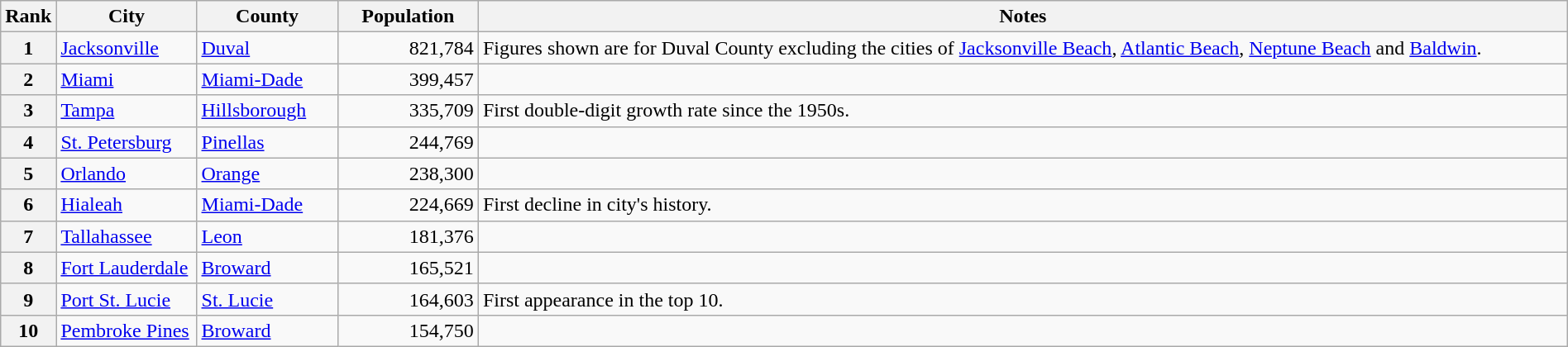<table class="wikitable plainrowheaders" style="width:100%">
<tr>
<th scope="col" style="width:3%;">Rank</th>
<th scope="col" style="width:9%;">City</th>
<th scope="col" style="width:9%;">County</th>
<th scope="col" style="width:9%;">Population</th>
<th scope="col" style="width:70%;">Notes</th>
</tr>
<tr>
<th scope="row">1</th>
<td><a href='#'>Jacksonville</a></td>
<td><a href='#'>Duval</a></td>
<td align="right">821,784</td>
<td>Figures shown are for Duval County excluding the cities of <a href='#'>Jacksonville Beach</a>, <a href='#'>Atlantic Beach</a>, <a href='#'>Neptune Beach</a> and <a href='#'>Baldwin</a>.</td>
</tr>
<tr>
<th scope="row">2</th>
<td><a href='#'>Miami</a></td>
<td><a href='#'>Miami-Dade</a></td>
<td align="right">399,457</td>
<td></td>
</tr>
<tr>
<th scope="row">3</th>
<td><a href='#'>Tampa</a></td>
<td><a href='#'>Hillsborough</a></td>
<td align="right">335,709</td>
<td>First double-digit growth rate since the 1950s.</td>
</tr>
<tr>
<th scope="row">4</th>
<td><a href='#'>St. Petersburg</a></td>
<td><a href='#'>Pinellas</a></td>
<td align="right">244,769</td>
<td></td>
</tr>
<tr>
<th scope="row">5</th>
<td><a href='#'>Orlando</a></td>
<td><a href='#'>Orange</a></td>
<td align="right">238,300</td>
<td></td>
</tr>
<tr>
<th scope="row">6</th>
<td><a href='#'>Hialeah</a></td>
<td><a href='#'>Miami-Dade</a></td>
<td align="right">224,669</td>
<td>First decline in city's history.</td>
</tr>
<tr>
<th scope="row">7</th>
<td><a href='#'>Tallahassee</a></td>
<td><a href='#'>Leon</a></td>
<td align="right">181,376</td>
<td></td>
</tr>
<tr>
<th scope="row">8</th>
<td><a href='#'>Fort Lauderdale</a></td>
<td><a href='#'>Broward</a></td>
<td align="right">165,521</td>
<td></td>
</tr>
<tr>
<th scope="row">9</th>
<td><a href='#'>Port St. Lucie</a></td>
<td><a href='#'>St. Lucie</a></td>
<td align="right">164,603</td>
<td>First appearance in the top 10.</td>
</tr>
<tr>
<th scope="row">10</th>
<td><a href='#'>Pembroke Pines</a></td>
<td><a href='#'>Broward</a></td>
<td align="right">154,750</td>
<td></td>
</tr>
</table>
